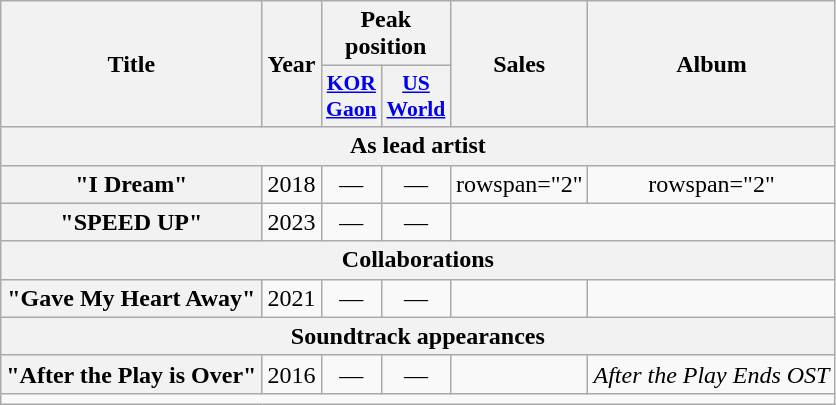<table class="wikitable plainrowheaders" style="text-align:center">
<tr>
<th rowspan=2>Title</th>
<th rowspan=2>Year</th>
<th colspan=2>Peak<br>position</th>
<th rowspan=2>Sales</th>
<th rowspan=2>Album</th>
</tr>
<tr>
<th style="font-size:90%;"><a href='#'>KOR<br>Gaon</a><br></th>
<th style="font-size:90%;"><a href='#'>US<br>World</a><br></th>
</tr>
<tr>
<th colspan="6">As lead artist</th>
</tr>
<tr>
<th scope="row">"I Dream"</th>
<td>2018</td>
<td>—</td>
<td>—</td>
<td>rowspan="2" </td>
<td>rowspan="2" </td>
</tr>
<tr>
<th scope="row">"SPEED UP"</th>
<td>2023</td>
<td>—</td>
<td>—</td>
</tr>
<tr>
<th colspan="6">Collaborations</th>
</tr>
<tr>
<th scope="row">"Gave My Heart Away" </th>
<td>2021</td>
<td>—</td>
<td>—</td>
<td></td>
<td></td>
</tr>
<tr>
<th colspan="6">Soundtrack appearances</th>
</tr>
<tr>
<th scope="row">"After the Play is Over" </th>
<td>2016</td>
<td>—</td>
<td>—</td>
<td></td>
<td><em>After the Play Ends OST</em></td>
</tr>
<tr>
<td colspan="6"></td>
</tr>
</table>
